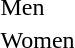<table>
<tr>
<td>Men</td>
<td></td>
<td></td>
<td></td>
</tr>
<tr>
<td>Women</td>
<td></td>
<td></td>
<td></td>
</tr>
</table>
